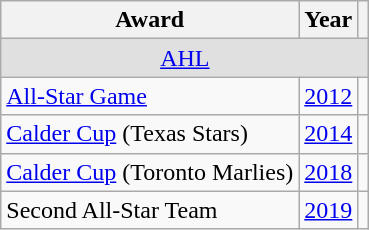<table class="wikitable">
<tr>
<th>Award</th>
<th>Year</th>
<th></th>
</tr>
<tr ALIGN="center" bgcolor="#e0e0e0">
<td colspan="3"><a href='#'>AHL</a></td>
</tr>
<tr>
<td><a href='#'>All-Star Game</a></td>
<td><a href='#'>2012</a></td>
<td></td>
</tr>
<tr>
<td><a href='#'>Calder Cup</a> (Texas Stars)</td>
<td><a href='#'>2014</a></td>
<td></td>
</tr>
<tr>
<td><a href='#'>Calder Cup</a> (Toronto Marlies)</td>
<td><a href='#'>2018</a></td>
<td></td>
</tr>
<tr>
<td>Second All-Star Team</td>
<td><a href='#'>2019</a></td>
<td></td>
</tr>
</table>
